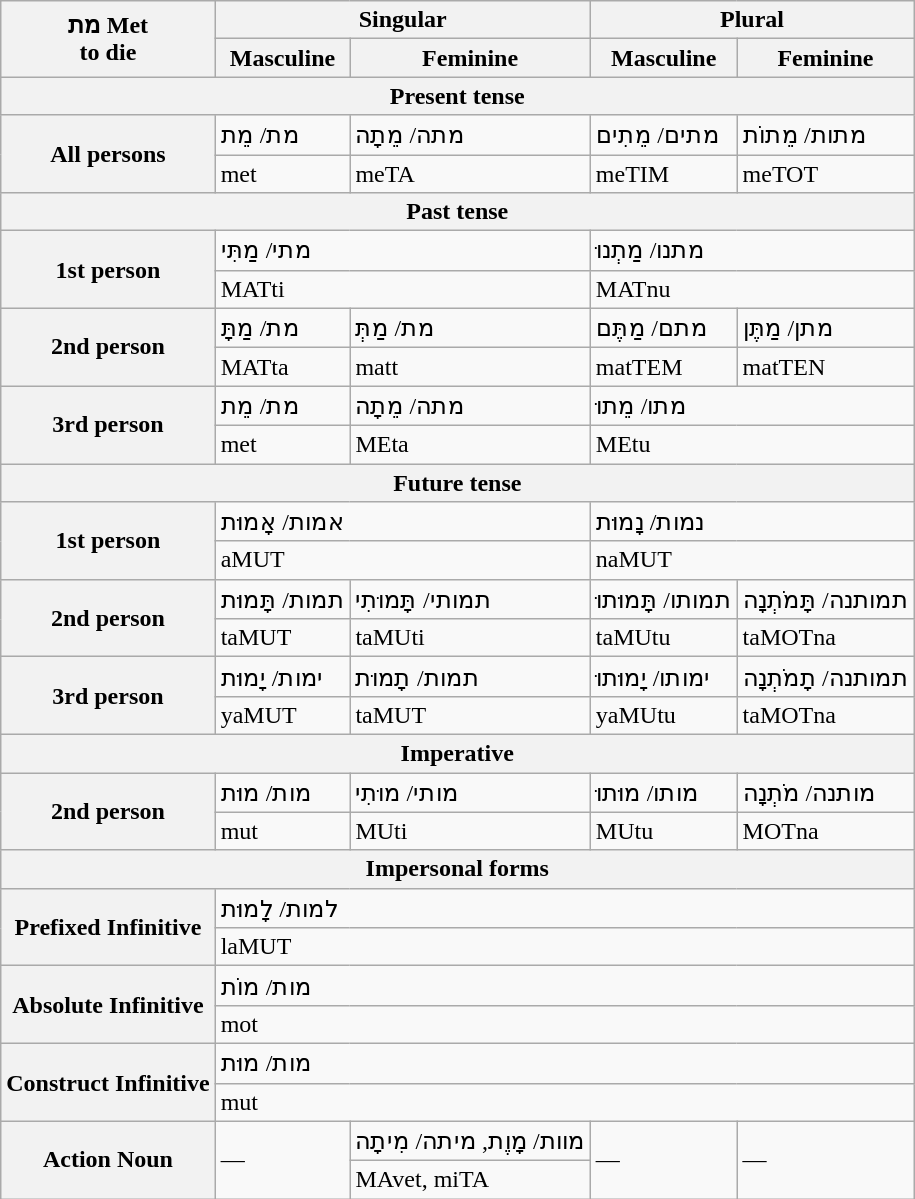<table class="wikitable mw-collapsible mw-collapsed">
<tr>
<th rowspan="2">מת Met<br>to die</th>
<th colspan="2">Singular</th>
<th colspan="2">Plural</th>
</tr>
<tr>
<th>Masculine</th>
<th>Feminine</th>
<th>Masculine</th>
<th>Feminine</th>
</tr>
<tr>
<th colspan="5">Present tense</th>
</tr>
<tr>
<th rowspan="2">All persons</th>
<td>מת/ מֵת</td>
<td>מתה/ מֵתָה</td>
<td>מתים/ מֵתִים</td>
<td>מתות/ מֵתוֹת</td>
</tr>
<tr>
<td>met</td>
<td>meTA</td>
<td>meTIM</td>
<td>meTOT</td>
</tr>
<tr>
<th colspan="5">Past tense</th>
</tr>
<tr>
<th rowspan="2">1st person</th>
<td colspan="2">מתי/ מַתִּי</td>
<td colspan="2">מתנו/ מַתְנוּ</td>
</tr>
<tr>
<td colspan="2">MATti</td>
<td colspan="2">MATnu</td>
</tr>
<tr>
<th rowspan="2">2nd person</th>
<td>מת/ מַתָּ</td>
<td>מת/ מַתְּ</td>
<td>מתם/ מַתֶּם</td>
<td>מתן/ מַתֶּן</td>
</tr>
<tr>
<td>MATta</td>
<td>matt</td>
<td>matTEM</td>
<td>matTEN</td>
</tr>
<tr>
<th rowspan="2">3rd person</th>
<td>מת/ מֵת</td>
<td>מתה/ מֵתָה</td>
<td colspan="2">מתו/ מֵתוּ</td>
</tr>
<tr>
<td>met</td>
<td>MEta</td>
<td colspan="2">MEtu</td>
</tr>
<tr>
<th colspan="5">Future tense</th>
</tr>
<tr>
<th rowspan="2">1st person</th>
<td colspan="2">אמות/ אָמוּת</td>
<td colspan="2">נמות/ נָמוּת</td>
</tr>
<tr>
<td colspan="2">aMUT</td>
<td colspan="2">naMUT</td>
</tr>
<tr>
<th rowspan="2">2nd person</th>
<td>תמות/ תָּמוּת</td>
<td>תמותי/ תָּמוּתִי</td>
<td>תמותו/ תָּמוּתוּ</td>
<td>תמותנה/ תָּמֹתְנָה</td>
</tr>
<tr>
<td>taMUT</td>
<td>taMUti</td>
<td>taMUtu</td>
<td>taMOTna</td>
</tr>
<tr>
<th rowspan="2">3rd person</th>
<td>ימות/ יָמוּת</td>
<td>תמות/ תָמוּת</td>
<td>ימותו/ יָמוּתוּ</td>
<td>תמותנה/ תָמֹתְנָה</td>
</tr>
<tr>
<td>yaMUT</td>
<td>taMUT</td>
<td>yaMUtu</td>
<td>taMOTna</td>
</tr>
<tr>
<th colspan="5">Imperative</th>
</tr>
<tr>
<th rowspan="2">2nd person</th>
<td>מות/ מוּת</td>
<td>מותי/ מוּתִי</td>
<td>מותו/ מוּתוּ</td>
<td>מותנה/ מֹתְנָה</td>
</tr>
<tr>
<td>mut</td>
<td>MUti</td>
<td>MUtu</td>
<td>MOTna</td>
</tr>
<tr>
<th colspan="5">Impersonal forms</th>
</tr>
<tr>
<th rowspan="2">Prefixed Infinitive</th>
<td colspan="4">למות/ לָמוּת</td>
</tr>
<tr>
<td colspan="4">laMUT</td>
</tr>
<tr>
<th rowspan="2">Absolute Infinitive</th>
<td colspan="4">מות/ מוֹת</td>
</tr>
<tr>
<td colspan="4">mot</td>
</tr>
<tr>
<th rowspan="2">Construct Infinitive</th>
<td colspan="4">מות/ מוּת</td>
</tr>
<tr>
<td colspan="4">mut</td>
</tr>
<tr>
<th rowspan="2">Action Noun</th>
<td rowspan="2">—</td>
<td>מוות/ מָוֶת, מיתה/ מִיתָה</td>
<td rowspan="2">—</td>
<td rowspan="2">—</td>
</tr>
<tr>
<td>MAvet, miTA</td>
</tr>
</table>
